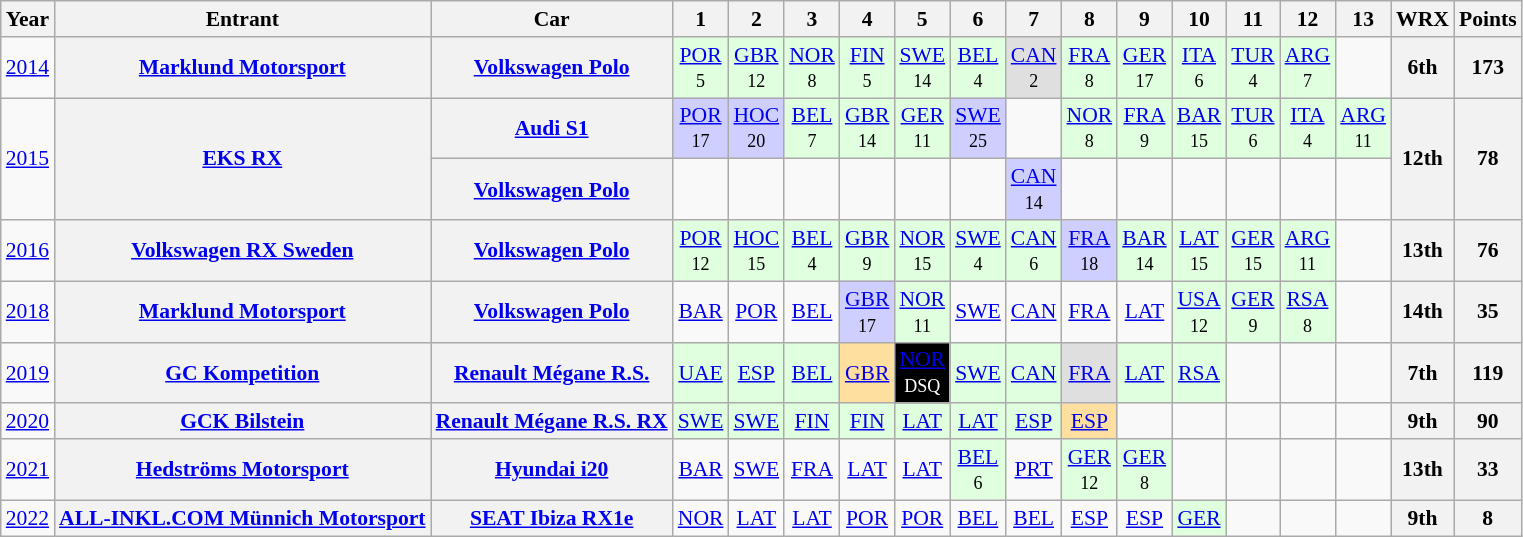<table class="wikitable" border="1" style="text-align:center; font-size:90%;">
<tr valign="top">
<th>Year</th>
<th>Entrant</th>
<th>Car</th>
<th>1</th>
<th>2</th>
<th>3</th>
<th>4</th>
<th>5</th>
<th>6</th>
<th>7</th>
<th>8</th>
<th>9</th>
<th>10</th>
<th>11</th>
<th>12</th>
<th>13</th>
<th>WRX</th>
<th>Points</th>
</tr>
<tr>
<td><a href='#'>2014</a></td>
<th><a href='#'>Marklund Motorsport</a></th>
<th><a href='#'>Volkswagen Polo</a></th>
<td style="background:#dfffdf;"><a href='#'>POR</a><br><small>5</small></td>
<td style="background:#dfffdf;"><a href='#'>GBR</a><br><small>12</small></td>
<td style="background:#dfffdf;"><a href='#'>NOR</a><br><small>8</small></td>
<td style="background:#dfffdf;"><a href='#'>FIN</a><br><small>5</small></td>
<td style="background:#dfffdf;"><a href='#'>SWE</a><br><small>14</small></td>
<td style="background:#dfffdf;"><a href='#'>BEL</a><br><small>4</small></td>
<td style="background:#dfdfdf;"><a href='#'>CAN</a><br><small>2</small></td>
<td style="background:#dfffdf;"><a href='#'>FRA</a><br><small>8</small></td>
<td style="background:#dfffdf;"><a href='#'>GER</a><br><small>17</small></td>
<td style="background:#dfffdf;"><a href='#'>ITA</a><br><small>6</small></td>
<td style="background:#dfffdf;"><a href='#'>TUR</a><br><small>4</small></td>
<td style="background:#dfffdf;"><a href='#'>ARG</a><br><small>7</small></td>
<td></td>
<th>6th</th>
<th>173</th>
</tr>
<tr>
<td rowspan=2 align="left"><a href='#'>2015</a></td>
<th rowspan=2 align="left"><a href='#'>EKS RX</a></th>
<th><a href='#'>Audi S1</a></th>
<td style="background:#cfcfff;"><a href='#'>POR</a><br><small>17</small></td>
<td style="background:#cfcfff;"><a href='#'>HOC</a><br><small>20</small></td>
<td style="background:#dfffdf;"><a href='#'>BEL</a><br><small>7</small></td>
<td style="background:#dfffdf;"><a href='#'>GBR</a><br><small>14</small></td>
<td style="background:#dfffdf;"><a href='#'>GER</a><br><small>11</small></td>
<td style="background:#cfcfff;"><a href='#'>SWE</a><br><small>25</small></td>
<td></td>
<td style="background:#dfffdf;"><a href='#'>NOR</a><br><small>8</small></td>
<td style="background:#dfffdf;"><a href='#'>FRA</a><br><small>9</small></td>
<td style="background:#dfffdf;"><a href='#'>BAR</a><br><small>15</small></td>
<td style="background:#dfffdf;"><a href='#'>TUR</a><br><small>6</small></td>
<td style="background:#dfffdf;"><a href='#'>ITA</a><br><small>4</small></td>
<td style="background:#DFFFDF;"><a href='#'>ARG</a><br><small>11</small></td>
<th rowspan=2 align="left">12th</th>
<th rowspan=2 align="left">78</th>
</tr>
<tr>
<th><a href='#'>Volkswagen Polo</a></th>
<td></td>
<td></td>
<td></td>
<td></td>
<td></td>
<td></td>
<td style="background:#cfcfff;"><a href='#'>CAN</a><br><small>14</small></td>
<td></td>
<td></td>
<td></td>
<td></td>
<td></td>
<td></td>
</tr>
<tr>
<td><a href='#'>2016</a></td>
<th><a href='#'>Volkswagen RX Sweden</a></th>
<th><a href='#'>Volkswagen Polo</a></th>
<td style="background:#DFFFDF;"><a href='#'>POR</a><br><small>12</small></td>
<td style="background:#DFFFDF;"><a href='#'>HOC</a><br><small>15</small></td>
<td style="background:#DFFFDF;"><a href='#'>BEL</a><br><small>4</small></td>
<td style="background:#DFFFDF;"><a href='#'>GBR</a><br><small>9</small></td>
<td style="background:#DFFFDF;"><a href='#'>NOR</a><br><small>15</small></td>
<td style="background:#DFFFDF;"><a href='#'>SWE</a><br><small>4</small></td>
<td style="background:#DFFFDF;"><a href='#'>CAN</a><br><small>6</small></td>
<td style="background:#cfcfff;"><a href='#'>FRA</a><br><small>18</small></td>
<td style="background:#DFFFDF;"><a href='#'>BAR</a><br><small>14</small></td>
<td style="background:#DFFFDF;"><a href='#'>LAT</a><br><small>15</small></td>
<td style="background:#DFFFDF;"><a href='#'>GER</a><br><small>15</small></td>
<td style="background:#DFFFDF;"><a href='#'>ARG</a><br><small>11</small></td>
<td></td>
<th>13th</th>
<th>76</th>
</tr>
<tr>
<td><a href='#'>2018</a></td>
<th><a href='#'>Marklund Motorsport</a></th>
<th><a href='#'>Volkswagen Polo</a></th>
<td><a href='#'>BAR</a><br><small></small></td>
<td><a href='#'>POR</a><br><small></small></td>
<td><a href='#'>BEL</a><br><small></small></td>
<td style="background:#CFCFFF;"><a href='#'>GBR</a><br><small>17</small></td>
<td style="background:#DFFFDF;"><a href='#'>NOR</a><br><small>11</small></td>
<td><a href='#'>SWE</a><br><small></small></td>
<td><a href='#'>CAN</a><br><small></small></td>
<td><a href='#'>FRA</a><br><small></small></td>
<td><a href='#'>LAT</a><br><small></small></td>
<td style="background:#DFFFDF;"><a href='#'>USA</a><br><small>12</small></td>
<td style="background:#DFFFDF;"><a href='#'>GER</a><br><small>9</small></td>
<td style="background:#DFFFDF;"><a href='#'>RSA</a><br><small>8</small></td>
<td></td>
<th>14th</th>
<th>35</th>
</tr>
<tr>
<td><a href='#'>2019</a></td>
<th><a href='#'>GC Kompetition</a></th>
<th><a href='#'>Renault Mégane R.S.</a></th>
<td style="background:#DFFFDF;"><a href='#'>UAE</a><br></td>
<td style="background:#DFFFDF;"><a href='#'>ESP</a><br></td>
<td style="background:#DFFFDF;"><a href='#'>BEL</a><br></td>
<td style="background:#FFDF9F;"><a href='#'>GBR</a><br></td>
<td style="background:#000000; color:#ffffff;"><a href='#'><span>NOR</span></a><br><small>DSQ</small></td>
<td style="background:#DFFFDF;"><a href='#'>SWE</a><br></td>
<td style="background:#DFFFDF;"><a href='#'>CAN</a><br></td>
<td style="background:#DFDFDF;"><a href='#'>FRA</a><br></td>
<td style="background:#DFFFDF;"><a href='#'>LAT</a><br></td>
<td style="background:#DFFFDF;"><a href='#'>RSA</a><br></td>
<td></td>
<td></td>
<td></td>
<th>7th</th>
<th>119</th>
</tr>
<tr>
<td><a href='#'>2020</a></td>
<th><a href='#'>GCK Bilstein</a></th>
<th><a href='#'>Renault Mégane R.S. RX</a></th>
<td style="background:#DFFFDF;"><a href='#'>SWE</a><br></td>
<td style="background:#DFFFDF;"><a href='#'>SWE</a><br></td>
<td style="background:#DFFFDF;"><a href='#'>FIN</a><br></td>
<td style="background:#DFFFDF;"><a href='#'>FIN</a><br></td>
<td style="background:#DFFFDF;"><a href='#'>LAT</a><br></td>
<td style="background:#DFFFDF;"><a href='#'>LAT</a><br></td>
<td style="background:#DFFFDF;"><a href='#'>ESP</a><br></td>
<td style="background:#FFDF9F;"><a href='#'>ESP</a><br></td>
<td></td>
<td></td>
<td></td>
<td></td>
<td></td>
<th>9th</th>
<th>90</th>
</tr>
<tr>
<td><a href='#'>2021</a></td>
<th><a href='#'>Hedströms Motorsport</a></th>
<th><a href='#'>Hyundai i20</a></th>
<td><a href='#'>BAR</a></td>
<td><a href='#'>SWE</a></td>
<td><a href='#'>FRA</a></td>
<td><a href='#'>LAT</a></td>
<td><a href='#'>LAT</a></td>
<td style="background:#DFFFDF;"><a href='#'>BEL</a><br><small>6</small></td>
<td><a href='#'>PRT</a></td>
<td style="background:#DFFFDF;"><a href='#'>GER</a><br><small>12</small></td>
<td style="background:#DFFFDF;"><a href='#'>GER</a><br><small>8</small></td>
<td></td>
<td></td>
<td></td>
<td></td>
<th>13th</th>
<th>33</th>
</tr>
<tr>
<td><a href='#'>2022</a></td>
<th><a href='#'>ALL-INKL.COM Münnich Motorsport</a></th>
<th><a href='#'>SEAT Ibiza RX1e</a></th>
<td><a href='#'>NOR</a></td>
<td><a href='#'>LAT</a></td>
<td><a href='#'>LAT</a></td>
<td><a href='#'>POR</a></td>
<td><a href='#'>POR</a></td>
<td><a href='#'>BEL</a></td>
<td><a href='#'>BEL</a></td>
<td><a href='#'>ESP</a></td>
<td><a href='#'>ESP</a></td>
<td style="background:#DFFFDF;"><a href='#'>GER</a><br></td>
<td></td>
<td></td>
<td></td>
<th>9th</th>
<th>8</th>
</tr>
</table>
